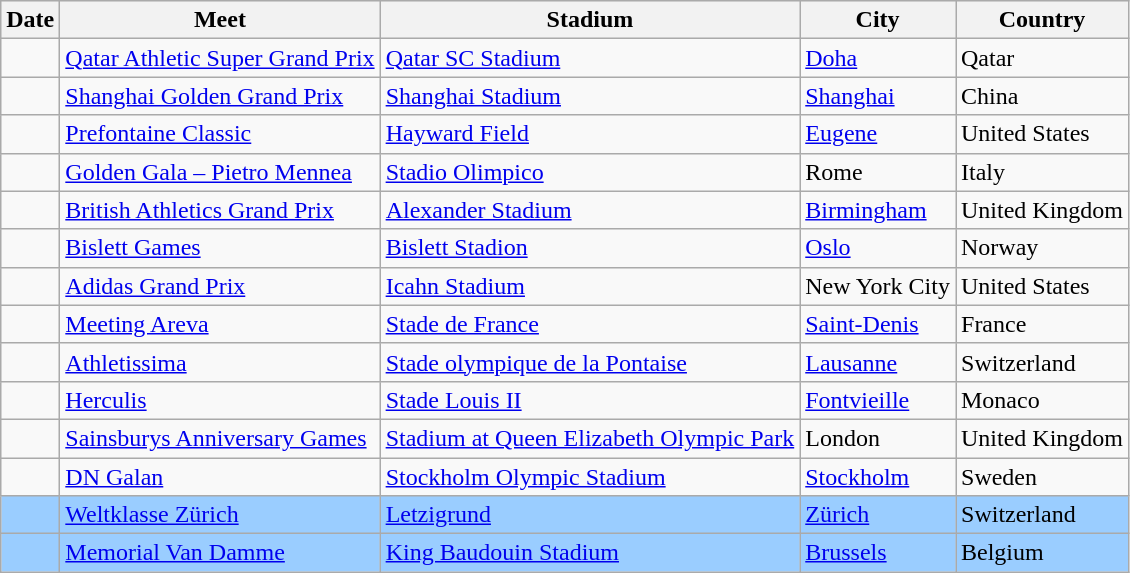<table class="wikitable sortable">
<tr style="background:#efefef;">
<th>Date</th>
<th>Meet</th>
<th>Stadium</th>
<th>City</th>
<th>Country</th>
</tr>
<tr>
<td></td>
<td><a href='#'>Qatar Athletic Super Grand Prix</a></td>
<td><a href='#'>Qatar SC Stadium</a></td>
<td><a href='#'>Doha</a></td>
<td>Qatar</td>
</tr>
<tr>
<td></td>
<td><a href='#'>Shanghai Golden Grand Prix</a></td>
<td><a href='#'>Shanghai Stadium</a></td>
<td><a href='#'>Shanghai</a></td>
<td>China</td>
</tr>
<tr>
<td></td>
<td><a href='#'>Prefontaine Classic</a></td>
<td><a href='#'>Hayward Field</a></td>
<td><a href='#'>Eugene</a></td>
<td>United States</td>
</tr>
<tr>
<td></td>
<td><a href='#'>Golden Gala – Pietro Mennea</a></td>
<td><a href='#'>Stadio Olimpico</a></td>
<td>Rome</td>
<td>Italy</td>
</tr>
<tr>
<td></td>
<td><a href='#'>British Athletics Grand Prix</a></td>
<td><a href='#'>Alexander Stadium</a></td>
<td><a href='#'>Birmingham</a></td>
<td>United Kingdom</td>
</tr>
<tr>
<td></td>
<td><a href='#'>Bislett Games</a></td>
<td><a href='#'>Bislett Stadion</a></td>
<td><a href='#'>Oslo</a></td>
<td>Norway</td>
</tr>
<tr>
<td></td>
<td><a href='#'>Adidas Grand Prix</a></td>
<td><a href='#'>Icahn Stadium</a></td>
<td>New York City</td>
<td>United States</td>
</tr>
<tr>
<td></td>
<td><a href='#'>Meeting Areva</a></td>
<td><a href='#'>Stade de France</a></td>
<td><a href='#'>Saint-Denis</a></td>
<td>France</td>
</tr>
<tr>
<td></td>
<td><a href='#'>Athletissima</a></td>
<td><a href='#'>Stade olympique de la Pontaise</a></td>
<td><a href='#'>Lausanne</a></td>
<td>Switzerland</td>
</tr>
<tr>
<td></td>
<td><a href='#'>Herculis</a></td>
<td><a href='#'>Stade Louis II</a></td>
<td><a href='#'>Fontvieille</a></td>
<td>Monaco</td>
</tr>
<tr>
<td></td>
<td><a href='#'>Sainsburys Anniversary Games</a></td>
<td><a href='#'>Stadium at Queen Elizabeth Olympic Park</a></td>
<td>London</td>
<td>United Kingdom</td>
</tr>
<tr>
<td></td>
<td><a href='#'>DN Galan</a></td>
<td><a href='#'>Stockholm Olympic Stadium</a></td>
<td><a href='#'>Stockholm</a></td>
<td>Sweden</td>
</tr>
<tr bgcolor=#9acdff>
<td></td>
<td><a href='#'>Weltklasse Zürich</a></td>
<td><a href='#'>Letzigrund</a></td>
<td><a href='#'>Zürich</a></td>
<td>Switzerland</td>
</tr>
<tr bgcolor=#9acdff>
<td></td>
<td><a href='#'>Memorial Van Damme</a></td>
<td><a href='#'>King Baudouin Stadium</a></td>
<td><a href='#'>Brussels</a></td>
<td>Belgium</td>
</tr>
</table>
